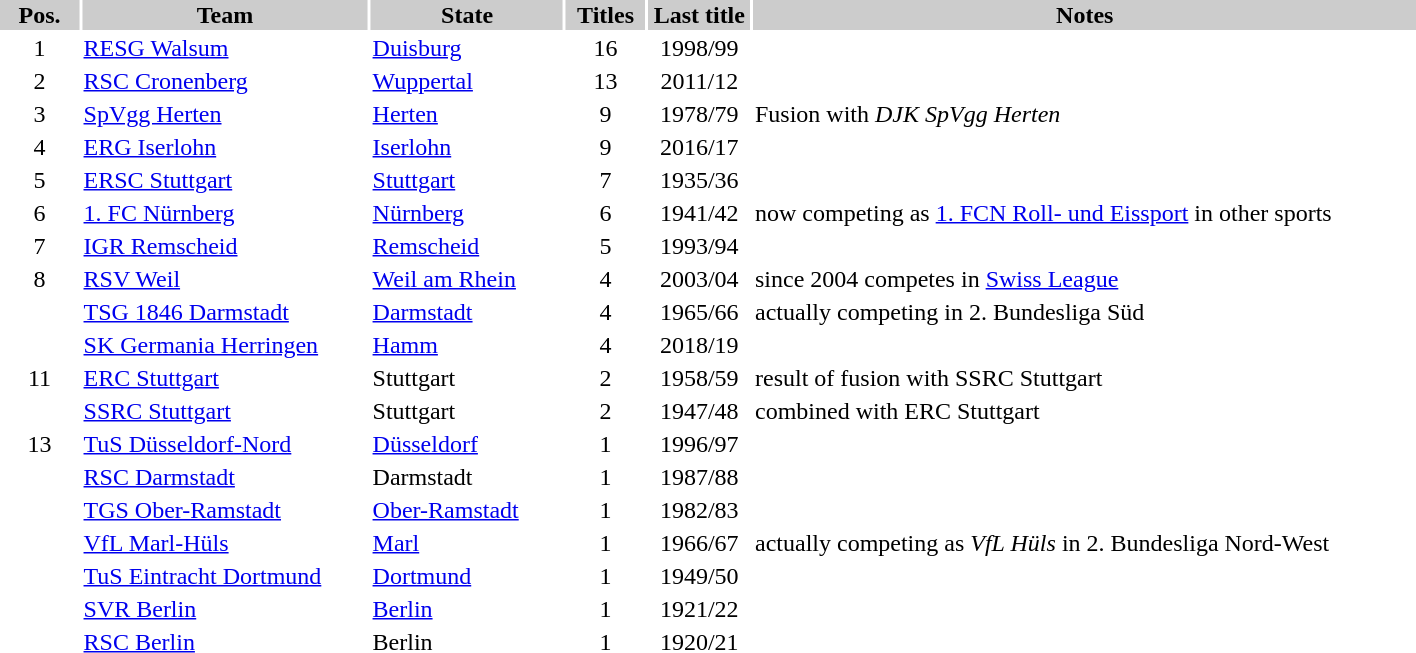<table class="toccolours" style="text-align:center; width:75%">
<tr style="background:#ccc">
<th width="40">Pos.</th>
<th width="150">Team</th>
<th width="100">State</th>
<th width="40">Titles</th>
<th width="50">Last title</th>
<th width="350">Notes</th>
</tr>
<tr>
<td>1</td>
<td align="left"><a href='#'>RESG Walsum</a></td>
<td align="left"><a href='#'>Duisburg</a></td>
<td>16</td>
<td>1998/99</td>
</tr>
<tr>
<td>2</td>
<td align="left"><a href='#'>RSC Cronenberg</a></td>
<td align="left"><a href='#'>Wuppertal</a></td>
<td>13</td>
<td>2011/12</td>
</tr>
<tr>
<td>3</td>
<td align="left"><a href='#'>SpVgg Herten</a></td>
<td align="left"><a href='#'>Herten</a></td>
<td>9</td>
<td>1978/79</td>
<td align="left">Fusion with <em>DJK SpVgg Herten</em></td>
</tr>
<tr>
<td>4</td>
<td align="left"><a href='#'>ERG Iserlohn</a></td>
<td align="left"><a href='#'>Iserlohn</a></td>
<td>9</td>
<td>2016/17</td>
</tr>
<tr>
<td>5</td>
<td align="left"><a href='#'>ERSC Stuttgart</a></td>
<td align="left"><a href='#'>Stuttgart</a></td>
<td>7</td>
<td>1935/36</td>
</tr>
<tr>
<td>6</td>
<td align="left"><a href='#'>1. FC Nürnberg</a></td>
<td align="left"><a href='#'>Nürnberg</a></td>
<td>6</td>
<td>1941/42</td>
<td align="left">now competing as <a href='#'>1. FCN Roll- und Eissport</a> in other sports</td>
</tr>
<tr>
<td>7</td>
<td align="left"><a href='#'>IGR Remscheid</a></td>
<td align="left"><a href='#'>Remscheid</a></td>
<td>5</td>
<td>1993/94</td>
</tr>
<tr>
<td>8</td>
<td align="left"><a href='#'>RSV Weil</a></td>
<td align="left"><a href='#'>Weil am Rhein</a></td>
<td>4</td>
<td>2003/04</td>
<td align="left">since 2004 competes in <a href='#'>Swiss League</a></td>
</tr>
<tr>
<td></td>
<td align="left"><a href='#'>TSG 1846 Darmstadt</a></td>
<td align="left"><a href='#'>Darmstadt</a></td>
<td>4</td>
<td>1965/66</td>
<td align="left">actually competing in 2. Bundesliga Süd</td>
</tr>
<tr>
<td></td>
<td align="left"><a href='#'>SK Germania Herringen</a></td>
<td align="left"><a href='#'>Hamm</a></td>
<td>4</td>
<td>2018/19</td>
</tr>
<tr>
<td>11</td>
<td align="left"><a href='#'>ERC Stuttgart</a></td>
<td align="left">Stuttgart</td>
<td>2</td>
<td>1958/59</td>
<td align="left">result of fusion with SSRC Stuttgart</td>
</tr>
<tr>
<td></td>
<td align="left"><a href='#'>SSRC Stuttgart</a></td>
<td align="left">Stuttgart</td>
<td>2</td>
<td>1947/48</td>
<td align="left">combined with ERC Stuttgart</td>
</tr>
<tr>
<td>13</td>
<td align="left"><a href='#'>TuS Düsseldorf-Nord</a></td>
<td align="left"><a href='#'>Düsseldorf</a></td>
<td>1</td>
<td>1996/97</td>
</tr>
<tr>
<td></td>
<td align="left"><a href='#'>RSC Darmstadt</a></td>
<td align="left">Darmstadt</td>
<td>1</td>
<td>1987/88</td>
</tr>
<tr>
<td></td>
<td align="left"><a href='#'>TGS Ober-Ramstadt</a></td>
<td align="left"><a href='#'>Ober-Ramstadt</a></td>
<td>1</td>
<td>1982/83</td>
</tr>
<tr>
<td></td>
<td align="left"><a href='#'>VfL Marl-Hüls</a></td>
<td align="left"><a href='#'>Marl</a></td>
<td>1</td>
<td>1966/67</td>
<td align="left">actually competing as <em>VfL Hüls</em> in 2. Bundesliga Nord-West</td>
</tr>
<tr>
<td></td>
<td align="left"><a href='#'>TuS Eintracht Dortmund</a></td>
<td align="left"><a href='#'>Dortmund</a></td>
<td>1</td>
<td>1949/50</td>
</tr>
<tr>
<td></td>
<td align="left"><a href='#'>SVR Berlin</a></td>
<td align="left"><a href='#'>Berlin</a></td>
<td>1</td>
<td>1921/22</td>
</tr>
<tr>
<td></td>
<td align="left"><a href='#'>RSC Berlin</a></td>
<td align="left">Berlin</td>
<td>1</td>
<td>1920/21</td>
</tr>
</table>
